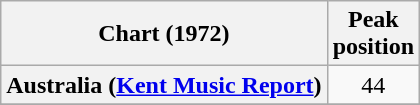<table class="wikitable sortable plainrowheaders">
<tr>
<th scope="col">Chart (1972)</th>
<th scope="col">Peak<br>position</th>
</tr>
<tr>
<th scope="row">Australia (<a href='#'>Kent Music Report</a>)</th>
<td align="center">44</td>
</tr>
<tr>
</tr>
</table>
